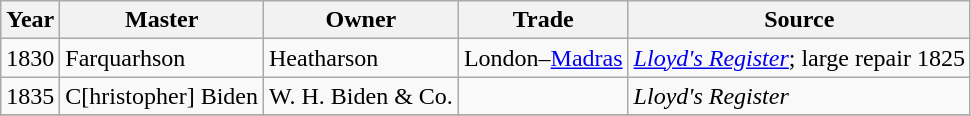<table class="sortable wikitable">
<tr>
<th>Year</th>
<th>Master</th>
<th>Owner</th>
<th>Trade</th>
<th>Source</th>
</tr>
<tr>
<td>1830</td>
<td>Farquarhson</td>
<td>Heatharson</td>
<td>London–<a href='#'>Madras</a></td>
<td><em><a href='#'>Lloyd's Register</a></em>; large repair 1825</td>
</tr>
<tr>
<td>1835</td>
<td>C[hristopher] Biden</td>
<td>W. H. Biden & Co.</td>
<td></td>
<td><em>Lloyd's Register</em></td>
</tr>
<tr>
</tr>
</table>
